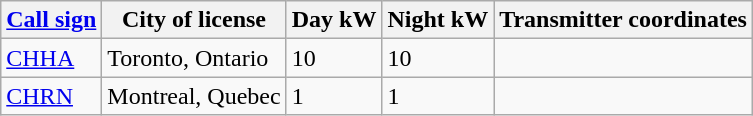<table class="wikitable sortable">
<tr>
<th><a href='#'>Call sign</a></th>
<th>City of license</th>
<th>Day kW</th>
<th>Night kW</th>
<th>Transmitter coordinates</th>
</tr>
<tr>
<td><a href='#'>CHHA</a></td>
<td>Toronto, Ontario</td>
<td>10</td>
<td>10</td>
<td></td>
</tr>
<tr>
<td><a href='#'>CHRN</a></td>
<td>Montreal, Quebec</td>
<td>1</td>
<td>1</td>
<td></td>
</tr>
</table>
